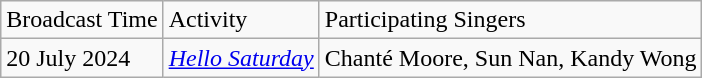<table class="wikitable sortable">
<tr>
<td>Broadcast Time</td>
<td>Activity</td>
<td>Participating Singers</td>
</tr>
<tr>
<td>20 July 2024</td>
<td><em><a href='#'>Hello Saturday</a></em></td>
<td>Chanté Moore, Sun Nan, Kandy Wong</td>
</tr>
</table>
